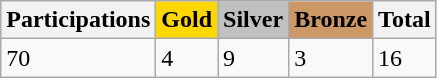<table class="wikitable">
<tr>
<th>Participations</th>
<th style="background:gold">Gold</th>
<th style="background:silver">Silver</th>
<th style="background:#c96">Bronze</th>
<th>Total</th>
</tr>
<tr>
<td>70</td>
<td>4</td>
<td>9</td>
<td>3</td>
<td>16</td>
</tr>
</table>
